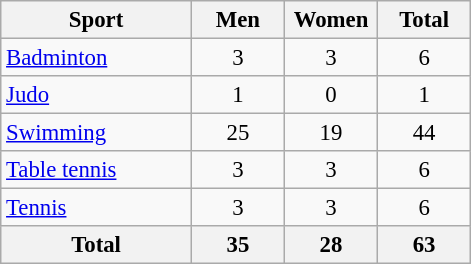<table class="wikitable sortable" style="font-size:95%; text-align:center;">
<tr>
<th width=120>Sport</th>
<th width=55>Men</th>
<th width=55>Women</th>
<th width=55>Total</th>
</tr>
<tr>
<td align=left><a href='#'>Badminton</a></td>
<td>3</td>
<td>3</td>
<td>6</td>
</tr>
<tr>
<td align=left><a href='#'>Judo</a></td>
<td>1</td>
<td>0</td>
<td>1</td>
</tr>
<tr>
<td align=left><a href='#'>Swimming</a></td>
<td>25</td>
<td>19</td>
<td>44</td>
</tr>
<tr>
<td align=left><a href='#'>Table tennis</a></td>
<td>3</td>
<td>3</td>
<td>6</td>
</tr>
<tr>
<td align=left><a href='#'>Tennis</a></td>
<td>3</td>
<td>3</td>
<td>6</td>
</tr>
<tr class="sortbottom">
<th>Total</th>
<th>35</th>
<th>28</th>
<th>63</th>
</tr>
</table>
